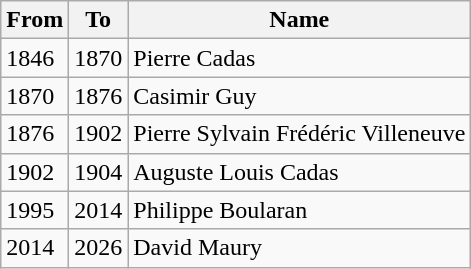<table class="wikitable">
<tr>
<th>From</th>
<th>To</th>
<th>Name</th>
</tr>
<tr>
<td>1846</td>
<td>1870</td>
<td>Pierre Cadas</td>
</tr>
<tr>
<td>1870</td>
<td>1876</td>
<td>Casimir Guy</td>
</tr>
<tr>
<td>1876</td>
<td>1902</td>
<td>Pierre Sylvain Frédéric Villeneuve</td>
</tr>
<tr>
<td>1902</td>
<td>1904</td>
<td>Auguste Louis Cadas</td>
</tr>
<tr>
<td>1995</td>
<td>2014</td>
<td>Philippe Boularan</td>
</tr>
<tr>
<td>2014</td>
<td>2026</td>
<td>David Maury</td>
</tr>
</table>
